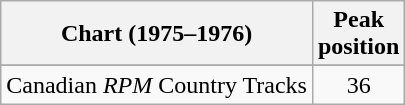<table class="wikitable sortable">
<tr>
<th>Chart (1975–1976)</th>
<th>Peak<br>position</th>
</tr>
<tr>
</tr>
<tr>
<td>Canadian <em>RPM</em> Country Tracks</td>
<td style="text-align:center;">36</td>
</tr>
</table>
